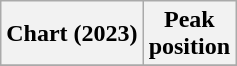<table class="wikitable plainrowheaders sortable" style="text-align:center;">
<tr>
<th scope="col">Chart (2023)</th>
<th scope="col">Peak<br>position</th>
</tr>
<tr>
</tr>
</table>
